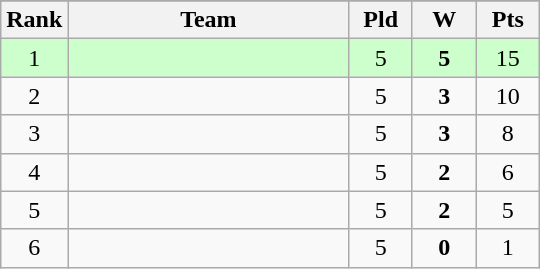<table class="wikitable">
<tr>
</tr>
<tr>
<th style="width:35px">Rank</th>
<th style="width:180px">Team</th>
<th style="width:35px">Pld</th>
<th style="width:35px">W</th>
<th style="width:35px">Pts</th>
</tr>
<tr bgcolor=#ccffcc>
<td align=center>1</td>
<td></td>
<td align=center>5</td>
<td align=center><strong>5</strong></td>
<td align=center>15</td>
</tr>
<tr>
<td align=center>2</td>
<td></td>
<td align=center>5</td>
<td align=center><strong>3</strong></td>
<td align=center>10</td>
</tr>
<tr>
<td align=center>3</td>
<td></td>
<td align=center>5</td>
<td align=center><strong>3</strong></td>
<td align=center>8</td>
</tr>
<tr>
<td align=center>4</td>
<td></td>
<td align=center>5</td>
<td align=center><strong>2</strong></td>
<td align=center>6</td>
</tr>
<tr>
<td align=center>5</td>
<td></td>
<td align=center>5</td>
<td align=center><strong>2</strong></td>
<td align=center>5</td>
</tr>
<tr>
<td align=center>6</td>
<td></td>
<td align=center>5</td>
<td align=center><strong>0</strong></td>
<td align=center>1</td>
</tr>
</table>
